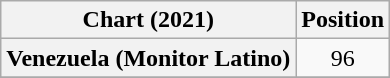<table class="wikitable sortable plainrowheaders">
<tr>
<th scope="col">Chart (2021)</th>
<th scope="col">Position</th>
</tr>
<tr>
<th scope="row">Venezuela (Monitor Latino)</th>
<td style="text-align:center;">96</td>
</tr>
<tr>
</tr>
</table>
